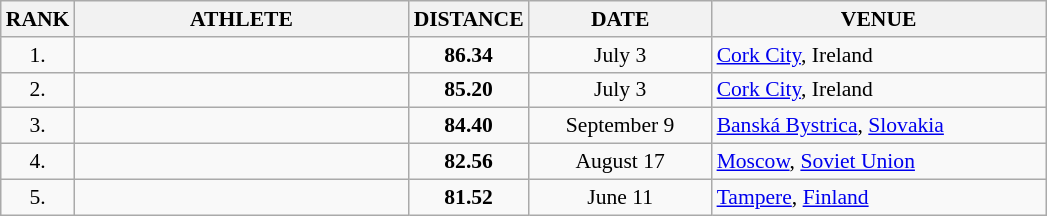<table class="wikitable" style="border-collapse: collapse; font-size: 90%;">
<tr>
<th>RANK</th>
<th align="center" style="width: 15em">ATHLETE</th>
<th align="center" style="width: 5em">DISTANCE</th>
<th align="center" style="width: 8em">DATE</th>
<th align="center" style="width: 15em">VENUE</th>
</tr>
<tr>
<td align="center">1.</td>
<td></td>
<td align="center"><strong>86.34</strong></td>
<td align="center">July 3</td>
<td><a href='#'>Cork City</a>, Ireland</td>
</tr>
<tr>
<td align="center">2.</td>
<td></td>
<td align="center"><strong>85.20</strong></td>
<td align="center">July 3</td>
<td><a href='#'>Cork City</a>, Ireland</td>
</tr>
<tr>
<td align="center">3.</td>
<td></td>
<td align="center"><strong>84.40</strong></td>
<td align="center">September 9</td>
<td><a href='#'>Banská Bystrica</a>, <a href='#'>Slovakia</a></td>
</tr>
<tr>
<td align="center">4.</td>
<td></td>
<td align="center"><strong>82.56</strong></td>
<td align="center">August 17</td>
<td><a href='#'>Moscow</a>, <a href='#'>Soviet Union</a></td>
</tr>
<tr>
<td align="center">5.</td>
<td></td>
<td align="center"><strong>81.52</strong></td>
<td align="center">June 11</td>
<td><a href='#'>Tampere</a>, <a href='#'>Finland</a></td>
</tr>
</table>
